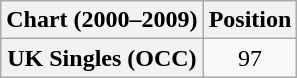<table class="wikitable plainrowheaders" style="text-align:center">
<tr>
<th>Chart (2000–2009)</th>
<th>Position</th>
</tr>
<tr>
<th scope="row">UK Singles (OCC)</th>
<td>97</td>
</tr>
</table>
